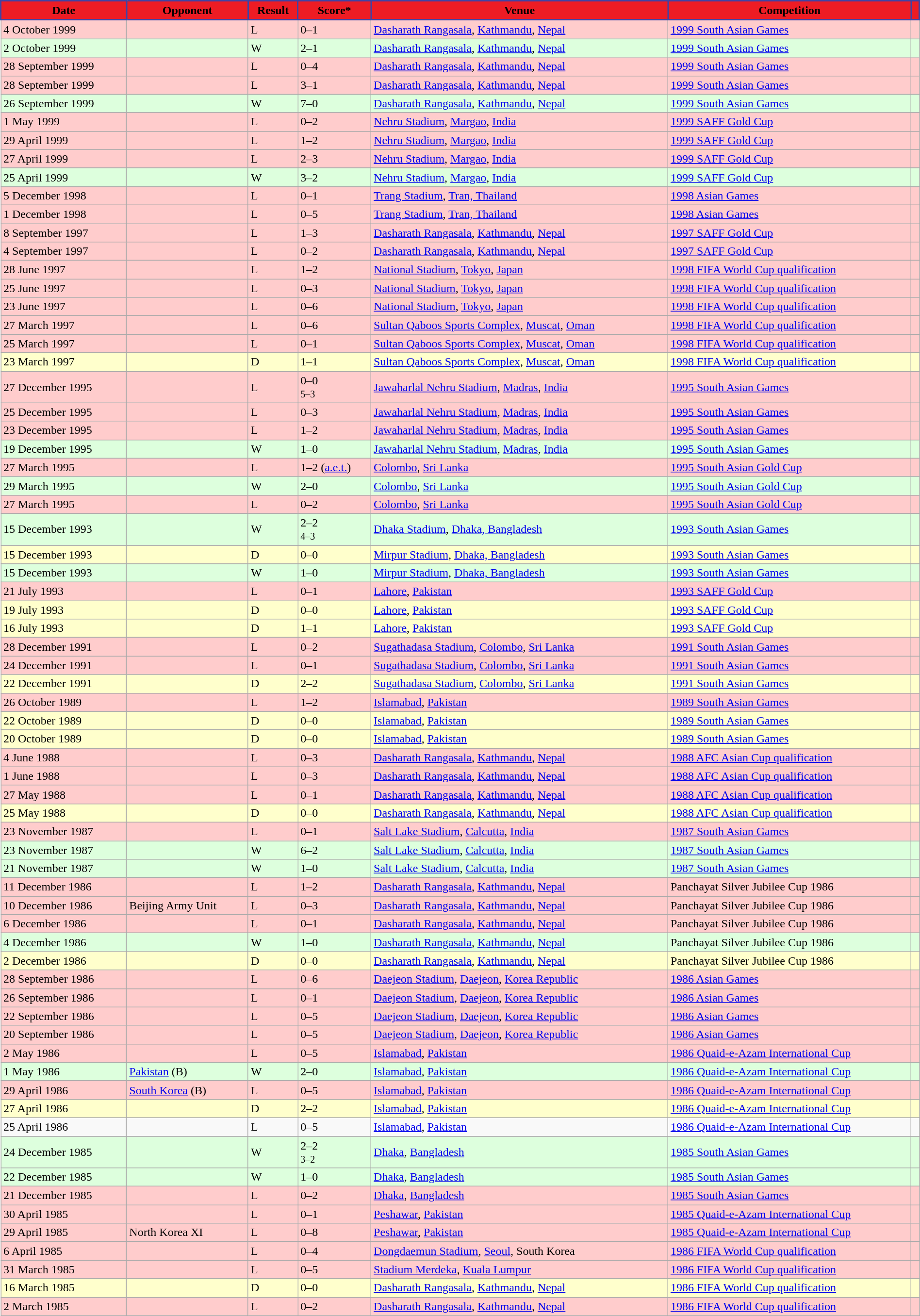<table width=100% class="wikitable">
<tr>
<th style="background:#ED1C24;border: 2px solid #3F43A4;"><span>Date</span></th>
<th style="background:#ED1C24;border: 2px solid #3F43A4;"><span>Opponent</span></th>
<th style="background:#ED1C24;border: 2px solid #3F43A4;"><span>Result</span></th>
<th style="background:#ED1C24;border: 2px solid #3F43A4;"><span>Score*</span></th>
<th style="background:#ED1C24;border: 2px solid #3F43A4;"><span>Venue</span></th>
<th style="background:#ED1C24;border: 2px solid #3F43A4;"><span>Competition</span></th>
<th style="background:#ED1C24;border: 2px solid #3F43A4;"><span></span></th>
</tr>
<tr bgcolor=#fcc>
<td>4 October 1999</td>
<td></td>
<td>L</td>
<td>0–1</td>
<td> <a href='#'>Dasharath Rangasala</a>, <a href='#'>Kathmandu</a>, <a href='#'>Nepal</a></td>
<td><a href='#'>1999 South Asian Games</a></td>
<td></td>
</tr>
<tr bgcolor=#dfd>
<td>2 October 1999</td>
<td></td>
<td>W</td>
<td>2–1</td>
<td> <a href='#'>Dasharath Rangasala</a>, <a href='#'>Kathmandu</a>, <a href='#'>Nepal</a></td>
<td><a href='#'>1999 South Asian Games</a></td>
<td></td>
</tr>
<tr bgcolor=#fcc>
<td>28 September 1999</td>
<td></td>
<td>L</td>
<td>0–4</td>
<td> <a href='#'>Dasharath Rangasala</a>, <a href='#'>Kathmandu</a>, <a href='#'>Nepal</a></td>
<td><a href='#'>1999 South Asian Games</a></td>
<td></td>
</tr>
<tr bgcolor=#fcc>
<td>28 September 1999</td>
<td></td>
<td>L</td>
<td>3–1</td>
<td> <a href='#'>Dasharath Rangasala</a>, <a href='#'>Kathmandu</a>, <a href='#'>Nepal</a></td>
<td><a href='#'>1999 South Asian Games</a></td>
<td></td>
</tr>
<tr bgcolor=#dfd>
<td>26 September 1999</td>
<td></td>
<td>W</td>
<td>7–0</td>
<td> <a href='#'>Dasharath Rangasala</a>, <a href='#'>Kathmandu</a>, <a href='#'>Nepal</a></td>
<td><a href='#'>1999 South Asian Games</a></td>
<td></td>
</tr>
<tr bgcolor=#fcc>
<td>1 May 1999</td>
<td></td>
<td>L</td>
<td>0–2</td>
<td> <a href='#'>Nehru Stadium</a>, <a href='#'>Margao</a>, <a href='#'>India</a></td>
<td><a href='#'>1999 SAFF Gold Cup</a></td>
<td></td>
</tr>
<tr bgcolor=#fcc>
<td>29 April 1999</td>
<td></td>
<td>L</td>
<td>1–2</td>
<td> <a href='#'>Nehru Stadium</a>, <a href='#'>Margao</a>, <a href='#'>India</a></td>
<td><a href='#'>1999 SAFF Gold Cup</a></td>
<td></td>
</tr>
<tr bgcolor=#fcc>
<td>27 April 1999</td>
<td></td>
<td>L</td>
<td>2–3</td>
<td> <a href='#'>Nehru Stadium</a>, <a href='#'>Margao</a>, <a href='#'>India</a></td>
<td><a href='#'>1999 SAFF Gold Cup</a></td>
<td></td>
</tr>
<tr bgcolor=#dfd>
<td>25 April 1999</td>
<td></td>
<td>W</td>
<td>3–2</td>
<td> <a href='#'>Nehru Stadium</a>, <a href='#'>Margao</a>, <a href='#'>India</a></td>
<td><a href='#'>1999 SAFF Gold Cup</a></td>
<td></td>
</tr>
<tr bgcolor=#fcc>
<td>5 December 1998</td>
<td></td>
<td>L</td>
<td>0–1</td>
<td> <a href='#'>Trang Stadium</a>, <a href='#'>Tran, Thailand</a></td>
<td><a href='#'>1998 Asian Games</a></td>
<td></td>
</tr>
<tr bgcolor=#fcc>
<td>1 December 1998</td>
<td></td>
<td>L</td>
<td>0–5</td>
<td> <a href='#'>Trang Stadium</a>, <a href='#'>Tran, Thailand</a></td>
<td><a href='#'>1998 Asian Games</a></td>
<td></td>
</tr>
<tr bgcolor=#fcc>
<td>8 September 1997</td>
<td></td>
<td>L</td>
<td>1–3</td>
<td> <a href='#'>Dasharath Rangasala</a>, <a href='#'>Kathmandu</a>, <a href='#'>Nepal</a></td>
<td><a href='#'>1997 SAFF Gold Cup</a></td>
<td></td>
</tr>
<tr bgcolor=#fcc>
<td>4 September 1997</td>
<td></td>
<td>L</td>
<td>0–2</td>
<td> <a href='#'>Dasharath Rangasala</a>, <a href='#'>Kathmandu</a>, <a href='#'>Nepal</a></td>
<td><a href='#'>1997 SAFF Gold Cup</a></td>
<td></td>
</tr>
<tr bgcolor=#fcc>
<td>28 June 1997</td>
<td></td>
<td>L</td>
<td>1–2</td>
<td> <a href='#'>National Stadium</a>, <a href='#'>Tokyo</a>, <a href='#'>Japan</a></td>
<td><a href='#'>1998 FIFA World Cup qualification</a></td>
<td></td>
</tr>
<tr bgcolor=#fcc>
<td>25 June 1997</td>
<td></td>
<td>L</td>
<td>0–3</td>
<td> <a href='#'>National Stadium</a>, <a href='#'>Tokyo</a>, <a href='#'>Japan</a></td>
<td><a href='#'>1998 FIFA World Cup qualification</a></td>
<td></td>
</tr>
<tr bgcolor=#fcc>
<td>23 June 1997</td>
<td></td>
<td>L</td>
<td>0–6</td>
<td> <a href='#'>National Stadium</a>, <a href='#'>Tokyo</a>, <a href='#'>Japan</a></td>
<td><a href='#'>1998 FIFA World Cup qualification</a></td>
<td></td>
</tr>
<tr bgcolor=#fcc>
<td>27 March 1997</td>
<td></td>
<td>L</td>
<td>0–6</td>
<td> <a href='#'>Sultan Qaboos Sports Complex</a>, <a href='#'>Muscat</a>, <a href='#'>Oman</a></td>
<td><a href='#'>1998 FIFA World Cup qualification</a></td>
<td></td>
</tr>
<tr bgcolor=#fcc>
<td>25 March 1997</td>
<td></td>
<td>L</td>
<td>0–1</td>
<td> <a href='#'>Sultan Qaboos Sports Complex</a>, <a href='#'>Muscat</a>, <a href='#'>Oman</a></td>
<td><a href='#'>1998 FIFA World Cup qualification</a></td>
<td></td>
</tr>
<tr bgcolor="#FFFFCC">
<td>23 March 1997</td>
<td></td>
<td>D</td>
<td>1–1</td>
<td> <a href='#'>Sultan Qaboos Sports Complex</a>, <a href='#'>Muscat</a>, <a href='#'>Oman</a></td>
<td><a href='#'>1998 FIFA World Cup qualification</a></td>
<td></td>
</tr>
<tr bgcolor=#fcc>
<td>27 December 1995</td>
<td></td>
<td>L</td>
<td>0–0<br><small>5–3 </small></td>
<td> <a href='#'>Jawaharlal Nehru Stadium</a>, <a href='#'>Madras</a>, <a href='#'>India</a></td>
<td><a href='#'>1995 South Asian Games</a></td>
<td></td>
</tr>
<tr bgcolor=#fcc>
<td>25 December 1995</td>
<td></td>
<td>L</td>
<td>0–3</td>
<td> <a href='#'>Jawaharlal Nehru Stadium</a>, <a href='#'>Madras</a>, <a href='#'>India</a></td>
<td><a href='#'>1995 South Asian Games</a></td>
<td></td>
</tr>
<tr bgcolor=#fcc>
<td>23 December 1995</td>
<td></td>
<td>L</td>
<td>1–2</td>
<td> <a href='#'>Jawaharlal Nehru Stadium</a>, <a href='#'>Madras</a>, <a href='#'>India</a></td>
<td><a href='#'>1995 South Asian Games</a></td>
<td></td>
</tr>
<tr bgcolor=#dfd>
<td>19 December 1995</td>
<td></td>
<td>W</td>
<td>1–0</td>
<td> <a href='#'>Jawaharlal Nehru Stadium</a>, <a href='#'>Madras</a>, <a href='#'>India</a></td>
<td><a href='#'>1995 South Asian Games</a></td>
<td></td>
</tr>
<tr bgcolor=#fcc>
<td>27 March 1995</td>
<td></td>
<td>L</td>
<td>1–2 (<a href='#'>a.e.t.</a>)</td>
<td> <a href='#'>Colombo</a>, <a href='#'>Sri Lanka</a></td>
<td><a href='#'>1995 South Asian Gold Cup</a></td>
<td></td>
</tr>
<tr bgcolor=#dfd>
<td>29 March 1995</td>
<td></td>
<td>W</td>
<td>2–0</td>
<td> <a href='#'>Colombo</a>, <a href='#'>Sri Lanka</a></td>
<td><a href='#'>1995 South Asian Gold Cup</a></td>
<td></td>
</tr>
<tr bgcolor=#fcc>
<td>27 March 1995</td>
<td></td>
<td>L</td>
<td>0–2</td>
<td> <a href='#'>Colombo</a>, <a href='#'>Sri Lanka</a></td>
<td><a href='#'>1995 South Asian Gold Cup</a></td>
<td></td>
</tr>
<tr bgcolor=#dfd>
<td>15 December 1993</td>
<td></td>
<td>W</td>
<td>2–2<br><small>4–3 </small></td>
<td> <a href='#'>Dhaka Stadium</a>, <a href='#'>Dhaka, Bangladesh</a></td>
<td><a href='#'>1993 South Asian Games</a></td>
<td></td>
</tr>
<tr bgcolor="#FFFFCC">
<td>15 December 1993</td>
<td></td>
<td>D</td>
<td>0–0</td>
<td> <a href='#'>Mirpur Stadium</a>, <a href='#'>Dhaka, Bangladesh</a></td>
<td><a href='#'>1993 South Asian Games</a></td>
<td></td>
</tr>
<tr bgcolor=#dfd>
<td>15 December 1993</td>
<td></td>
<td>W</td>
<td>1–0</td>
<td> <a href='#'>Mirpur Stadium</a>, <a href='#'>Dhaka, Bangladesh</a></td>
<td><a href='#'>1993 South Asian Games</a></td>
<td></td>
</tr>
<tr bgcolor=#fcc>
<td>21 July 1993</td>
<td></td>
<td>L</td>
<td>0–1</td>
<td> <a href='#'>Lahore</a>, <a href='#'>Pakistan</a></td>
<td><a href='#'>1993 SAFF Gold Cup</a></td>
<td></td>
</tr>
<tr bgcolor="#FFFFCC">
<td>19 July 1993</td>
<td></td>
<td>D</td>
<td>0–0</td>
<td> <a href='#'>Lahore</a>, <a href='#'>Pakistan</a></td>
<td><a href='#'>1993 SAFF Gold Cup</a></td>
<td></td>
</tr>
<tr bgcolor="#FFFFCC">
<td>16 July 1993</td>
<td></td>
<td>D</td>
<td>1–1</td>
<td> <a href='#'>Lahore</a>, <a href='#'>Pakistan</a></td>
<td><a href='#'>1993 SAFF Gold Cup</a></td>
<td></td>
</tr>
<tr bgcolor=#fcc>
<td>28 December 1991</td>
<td></td>
<td>L</td>
<td>0–2</td>
<td> <a href='#'>Sugathadasa Stadium</a>, <a href='#'>Colombo</a>, <a href='#'>Sri Lanka</a></td>
<td><a href='#'>1991 South Asian Games</a></td>
<td></td>
</tr>
<tr bgcolor=#fcc>
<td>24 December 1991</td>
<td></td>
<td>L</td>
<td>0–1</td>
<td> <a href='#'>Sugathadasa Stadium</a>, <a href='#'>Colombo</a>, <a href='#'>Sri Lanka</a></td>
<td><a href='#'>1991 South Asian Games</a></td>
<td></td>
</tr>
<tr bgcolor="#FFFFCC">
<td>22 December 1991</td>
<td></td>
<td>D</td>
<td>2–2</td>
<td> <a href='#'>Sugathadasa Stadium</a>, <a href='#'>Colombo</a>, <a href='#'>Sri Lanka</a></td>
<td><a href='#'>1991 South Asian Games</a></td>
<td></td>
</tr>
<tr bgcolor=#fcc>
<td>26 October 1989</td>
<td></td>
<td>L</td>
<td>1–2</td>
<td> <a href='#'>Islamabad</a>, <a href='#'>Pakistan</a></td>
<td><a href='#'>1989 South Asian Games</a></td>
<td></td>
</tr>
<tr bgcolor="#FFFFCC">
<td>22 October 1989</td>
<td></td>
<td>D</td>
<td>0–0</td>
<td> <a href='#'>Islamabad</a>, <a href='#'>Pakistan</a></td>
<td><a href='#'>1989 South Asian Games</a></td>
<td></td>
</tr>
<tr bgcolor="#FFFFCC">
<td>20 October 1989</td>
<td></td>
<td>D</td>
<td>0–0</td>
<td> <a href='#'>Islamabad</a>, <a href='#'>Pakistan</a></td>
<td><a href='#'>1989 South Asian Games</a></td>
<td></td>
</tr>
<tr bgcolor=#fcc>
<td>4 June 1988</td>
<td></td>
<td>L</td>
<td>0–3</td>
<td> <a href='#'>Dasharath Rangasala</a>, <a href='#'>Kathmandu</a>, <a href='#'>Nepal</a></td>
<td><a href='#'>1988 AFC Asian Cup qualification</a></td>
<td></td>
</tr>
<tr bgcolor=#fcc>
<td>1 June 1988</td>
<td></td>
<td>L</td>
<td>0–3</td>
<td> <a href='#'>Dasharath Rangasala</a>, <a href='#'>Kathmandu</a>, <a href='#'>Nepal</a></td>
<td><a href='#'>1988 AFC Asian Cup qualification</a></td>
<td></td>
</tr>
<tr bgcolor=#fcc>
<td>27 May 1988</td>
<td></td>
<td>L</td>
<td>0–1</td>
<td> <a href='#'>Dasharath Rangasala</a>, <a href='#'>Kathmandu</a>, <a href='#'>Nepal</a></td>
<td><a href='#'>1988 AFC Asian Cup qualification</a></td>
<td></td>
</tr>
<tr bgcolor="#FFFFCC">
<td>25 May 1988</td>
<td></td>
<td>D</td>
<td>0–0</td>
<td> <a href='#'>Dasharath Rangasala</a>, <a href='#'>Kathmandu</a>, <a href='#'>Nepal</a></td>
<td><a href='#'>1988 AFC Asian Cup qualification</a></td>
<td></td>
</tr>
<tr bgcolor=#fcc>
<td>23 November 1987</td>
<td></td>
<td>L</td>
<td>0–1</td>
<td> <a href='#'>Salt Lake Stadium</a>, <a href='#'>Calcutta</a>, <a href='#'>India</a></td>
<td><a href='#'>1987 South Asian Games</a></td>
<td></td>
</tr>
<tr bgcolor=#dfd>
<td>23 November 1987</td>
<td></td>
<td>W</td>
<td>6–2</td>
<td> <a href='#'>Salt Lake Stadium</a>, <a href='#'>Calcutta</a>, <a href='#'>India</a></td>
<td><a href='#'>1987 South Asian Games</a></td>
<td></td>
</tr>
<tr bgcolor=#dfd>
<td>21 November 1987</td>
<td></td>
<td>W</td>
<td>1–0</td>
<td> <a href='#'>Salt Lake Stadium</a>, <a href='#'>Calcutta</a>, <a href='#'>India</a></td>
<td><a href='#'>1987 South Asian Games</a></td>
<td></td>
</tr>
<tr bgcolor=#fcc>
<td>11 December 1986</td>
<td></td>
<td>L</td>
<td>1–2</td>
<td> <a href='#'>Dasharath Rangasala</a>, <a href='#'>Kathmandu</a>, <a href='#'>Nepal</a></td>
<td>Panchayat Silver Jubilee Cup 1986</td>
<td></td>
</tr>
<tr bgcolor=#fcc>
<td>10 December 1986</td>
<td> Beijing Army Unit</td>
<td>L</td>
<td>0–3</td>
<td> <a href='#'>Dasharath Rangasala</a>, <a href='#'>Kathmandu</a>, <a href='#'>Nepal</a></td>
<td>Panchayat Silver Jubilee Cup 1986</td>
<td></td>
</tr>
<tr bgcolor=#fcc>
<td>6 December 1986</td>
<td></td>
<td>L</td>
<td>0–1</td>
<td> <a href='#'>Dasharath Rangasala</a>, <a href='#'>Kathmandu</a>, <a href='#'>Nepal</a></td>
<td>Panchayat Silver Jubilee Cup 1986</td>
<td></td>
</tr>
<tr bgcolor=#dfd>
<td>4 December 1986</td>
<td></td>
<td>W</td>
<td>1–0</td>
<td> <a href='#'>Dasharath Rangasala</a>, <a href='#'>Kathmandu</a>, <a href='#'>Nepal</a></td>
<td>Panchayat Silver Jubilee Cup 1986</td>
<td></td>
</tr>
<tr bgcolor="#FFFFCC">
<td>2 December 1986</td>
<td></td>
<td>D</td>
<td>0–0</td>
<td> <a href='#'>Dasharath Rangasala</a>, <a href='#'>Kathmandu</a>, <a href='#'>Nepal</a></td>
<td>Panchayat Silver Jubilee Cup 1986</td>
<td></td>
</tr>
<tr bgcolor=#fcc>
<td>28 September 1986</td>
<td></td>
<td>L</td>
<td>0–6</td>
<td> <a href='#'>Daejeon Stadium</a>, <a href='#'>Daejeon</a>, <a href='#'>Korea Republic</a></td>
<td><a href='#'>1986 Asian Games</a></td>
<td></td>
</tr>
<tr bgcolor=#fcc>
<td>26 September 1986</td>
<td></td>
<td>L</td>
<td>0–1</td>
<td> <a href='#'>Daejeon Stadium</a>, <a href='#'>Daejeon</a>, <a href='#'>Korea Republic</a></td>
<td><a href='#'>1986 Asian Games</a></td>
<td></td>
</tr>
<tr bgcolor=#fcc>
<td>22 September 1986</td>
<td></td>
<td>L</td>
<td>0–5</td>
<td> <a href='#'>Daejeon Stadium</a>, <a href='#'>Daejeon</a>, <a href='#'>Korea Republic</a></td>
<td><a href='#'>1986 Asian Games</a></td>
<td></td>
</tr>
<tr bgcolor=#fcc>
<td>20 September 1986</td>
<td></td>
<td>L</td>
<td>0–5</td>
<td> <a href='#'>Daejeon Stadium</a>, <a href='#'>Daejeon</a>, <a href='#'>Korea Republic</a></td>
<td><a href='#'>1986 Asian Games</a></td>
<td></td>
</tr>
<tr bgcolor=#fcc>
<td>2 May 1986</td>
<td></td>
<td>L</td>
<td>0–5</td>
<td> <a href='#'>Islamabad</a>, <a href='#'>Pakistan</a></td>
<td><a href='#'>1986 Quaid-e-Azam International Cup</a></td>
<td></td>
</tr>
<tr bgcolor=#dfd>
<td>1 May 1986</td>
<td> <a href='#'>Pakistan</a> (B)</td>
<td>W</td>
<td>2–0</td>
<td> <a href='#'>Islamabad</a>, <a href='#'>Pakistan</a></td>
<td><a href='#'>1986 Quaid-e-Azam International Cup</a></td>
<td></td>
</tr>
<tr bgcolor=#fcc>
<td>29 April 1986</td>
<td> <a href='#'>South Korea</a> (B)</td>
<td>L</td>
<td>0–5</td>
<td> <a href='#'>Islamabad</a>, <a href='#'>Pakistan</a></td>
<td><a href='#'>1986 Quaid-e-Azam International Cup</a></td>
<td></td>
</tr>
<tr bgcolor="#FFFFCC">
<td>27 April 1986</td>
<td></td>
<td>D</td>
<td>2–2</td>
<td> <a href='#'>Islamabad</a>, <a href='#'>Pakistan</a></td>
<td><a href='#'>1986 Quaid-e-Azam International Cup</a></td>
<td></td>
</tr>
<tr>
<td>25 April 1986</td>
<td></td>
<td>L</td>
<td>0–5</td>
<td> <a href='#'>Islamabad</a>, <a href='#'>Pakistan</a></td>
<td><a href='#'>1986 Quaid-e-Azam International Cup</a></td>
<td></td>
</tr>
<tr bgcolor=#dfd>
<td>24 December 1985</td>
<td></td>
<td>W</td>
<td>2–2<br><small>3–2 </small></td>
<td> <a href='#'>Dhaka</a>, <a href='#'>Bangladesh</a></td>
<td><a href='#'>1985 South Asian Games</a></td>
<td></td>
</tr>
<tr bgcolor=#dfd>
<td>22 December 1985</td>
<td></td>
<td>W</td>
<td>1–0</td>
<td> <a href='#'>Dhaka</a>, <a href='#'>Bangladesh</a></td>
<td><a href='#'>1985 South Asian Games</a></td>
<td></td>
</tr>
<tr bgcolor=#fcc>
<td>21 December 1985</td>
<td></td>
<td>L</td>
<td>0–2</td>
<td> <a href='#'>Dhaka</a>, <a href='#'>Bangladesh</a></td>
<td><a href='#'>1985 South Asian Games</a></td>
<td></td>
</tr>
<tr bgcolor=#fcc>
<td>30 April 1985</td>
<td></td>
<td>L</td>
<td>0–1</td>
<td> <a href='#'>Peshawar</a>, <a href='#'>Pakistan</a></td>
<td><a href='#'>1985 Quaid-e-Azam International Cup</a></td>
<td></td>
</tr>
<tr bgcolor=#fcc>
<td>29 April 1985</td>
<td> North Korea XI</td>
<td>L</td>
<td>0–8</td>
<td> <a href='#'>Peshawar</a>, <a href='#'>Pakistan</a></td>
<td><a href='#'>1985 Quaid-e-Azam International Cup</a></td>
<td></td>
</tr>
<tr bgcolor=#fcc>
<td>6 April 1985</td>
<td></td>
<td>L</td>
<td>0–4</td>
<td> <a href='#'>Dongdaemun Stadium</a>, <a href='#'>Seoul</a>, South Korea</td>
<td><a href='#'>1986 FIFA World Cup qualification</a></td>
<td></td>
</tr>
<tr bgcolor=#fcc>
<td>31 March 1985</td>
<td></td>
<td>L</td>
<td>0–5</td>
<td> <a href='#'>Stadium Merdeka</a>, <a href='#'>Kuala Lumpur</a></td>
<td><a href='#'>1986 FIFA World Cup qualification</a></td>
<td></td>
</tr>
<tr bgcolor="#FFFFCC">
<td>16 March 1985</td>
<td></td>
<td>D</td>
<td>0–0</td>
<td> <a href='#'>Dasharath Rangasala</a>, <a href='#'>Kathmandu</a>, <a href='#'>Nepal</a></td>
<td><a href='#'>1986 FIFA World Cup qualification</a></td>
<td></td>
</tr>
<tr bgcolor=#fcc>
<td>2 March 1985</td>
<td></td>
<td>L</td>
<td>0–2</td>
<td> <a href='#'>Dasharath Rangasala</a>, <a href='#'>Kathmandu</a>, <a href='#'>Nepal</a></td>
<td><a href='#'>1986 FIFA World Cup qualification</a></td>
<td></td>
</tr>
</table>
